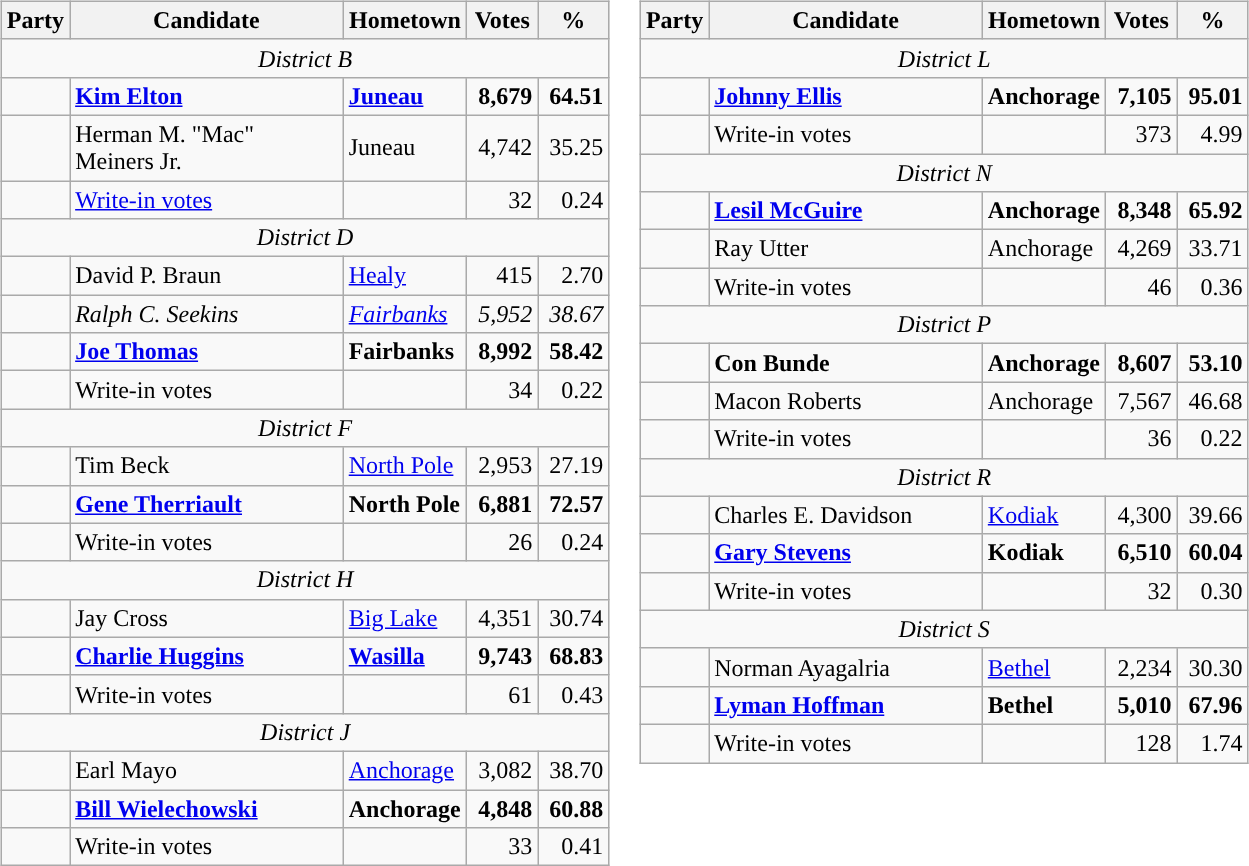<table>
<tr>
<td><br><table class="wikitable">
<tr>
<th width="25"><strong>Party</strong></th>
<th width="175" valign="top"><strong>Candidate</strong></th>
<th width="75" valign="top"><strong>Hometown</strong></th>
<th width="40" valign="top"><strong>Votes</strong></th>
<th width="40" valign="top"><strong>%</strong></th>
</tr>
<tr>
<td colspan="5" align="center"><em>District B</em></td>
</tr>
<tr>
<td style="background-color:"></td>
<td><strong><a href='#'>Kim Elton</a></strong></td>
<td><strong><a href='#'>Juneau</a></strong></td>
<td style="text-align:right;"><strong>8,679</strong></td>
<td style="text-align:right;"><strong>64.51</strong></td>
</tr>
<tr>
<td style="background-color:"></td>
<td>Herman M. "Mac" Meiners Jr.</td>
<td>Juneau</td>
<td style="text-align:right;">4,742</td>
<td style="text-align:right;">35.25</td>
</tr>
<tr>
<td></td>
<td><a href='#'>Write-in votes</a></td>
<td></td>
<td style="text-align:right;">32</td>
<td style="text-align:right;">0.24</td>
</tr>
<tr>
<td colspan="5" align="center"><em>District D</em></td>
</tr>
<tr>
<td style="background-color:"></td>
<td>David P. Braun</td>
<td><a href='#'>Healy</a></td>
<td style="text-align:right;">415</td>
<td style="text-align:right;">2.70</td>
</tr>
<tr>
<td style="background-color:"></td>
<td><em>Ralph C. Seekins</em></td>
<td><em><a href='#'>Fairbanks</a></em></td>
<td style="text-align:right;"><em>5,952</em></td>
<td style="text-align:right;"><em>38.67</em></td>
</tr>
<tr>
<td style="background-color:"></td>
<td><strong><a href='#'>Joe Thomas</a></strong></td>
<td><strong>Fairbanks</strong></td>
<td style="text-align:right;"><strong>8,992</strong></td>
<td style="text-align:right;"><strong>58.42</strong></td>
</tr>
<tr>
<td></td>
<td>Write-in votes</td>
<td></td>
<td style="text-align:right;">34</td>
<td style="text-align:right;">0.22</td>
</tr>
<tr>
<td colspan="5" align="center"><em>District F</em></td>
</tr>
<tr>
<td style="background-color:"></td>
<td>Tim Beck</td>
<td><a href='#'>North Pole</a></td>
<td style="text-align:right;">2,953</td>
<td style="text-align:right;">27.19</td>
</tr>
<tr>
<td style="background-color:"></td>
<td><strong><a href='#'>Gene Therriault</a></strong></td>
<td><strong>North Pole</strong></td>
<td style="text-align:right;"><strong>6,881</strong></td>
<td style="text-align:right;"><strong>72.57</strong></td>
</tr>
<tr>
<td></td>
<td>Write-in votes</td>
<td></td>
<td style="text-align:right;">26</td>
<td style="text-align:right;">0.24</td>
</tr>
<tr>
<td colspan="5" align="center"><em>District H</em></td>
</tr>
<tr>
<td style="background-color:"></td>
<td>Jay Cross</td>
<td><a href='#'>Big Lake</a></td>
<td style="text-align:right;">4,351</td>
<td style="text-align:right;">30.74</td>
</tr>
<tr>
<td style="background-color:"></td>
<td><strong><a href='#'>Charlie Huggins</a></strong></td>
<td><strong><a href='#'>Wasilla</a></strong></td>
<td style="text-align:right;"><strong>9,743</strong></td>
<td style="text-align:right;"><strong>68.83</strong></td>
</tr>
<tr>
<td></td>
<td>Write-in votes</td>
<td></td>
<td style="text-align:right;">61</td>
<td style="text-align:right;">0.43</td>
</tr>
<tr>
<td colspan="5" align="center"><em>District J</em></td>
</tr>
<tr>
<td style="background-color:"></td>
<td>Earl Mayo</td>
<td><a href='#'>Anchorage</a></td>
<td style="text-align:right;">3,082</td>
<td style="text-align:right;">38.70</td>
</tr>
<tr>
<td style="background-color:"></td>
<td><strong><a href='#'>Bill Wielechowski</a></strong></td>
<td><strong>Anchorage</strong></td>
<td style="text-align:right;"><strong>4,848</strong></td>
<td style="text-align:right;"><strong>60.88</strong></td>
</tr>
<tr>
<td></td>
<td>Write-in votes</td>
<td></td>
<td style="text-align:right;">33</td>
<td style="text-align:right;">0.41</td>
</tr>
</table>
</td>
<td style="vertical-align:top;"><br><table class="wikitable">
<tr>
<th width="25"><strong>Party</strong></th>
<th width="175" valign="top"><strong>Candidate</strong></th>
<th width="75" valign="top"><strong>Hometown</strong></th>
<th width="40" valign="top"><strong>Votes</strong></th>
<th width="40" valign="top"><strong>%</strong></th>
</tr>
<tr>
<td colspan="5" align="center"><em>District L</em></td>
</tr>
<tr>
<td style="background-color:"></td>
<td><strong><a href='#'>Johnny Ellis</a></strong></td>
<td><strong>Anchorage</strong></td>
<td style="text-align:right;"><strong>7,105</strong></td>
<td style="text-align:right;"><strong>95.01</strong></td>
</tr>
<tr>
<td></td>
<td>Write-in votes</td>
<td></td>
<td style="text-align:right;">373</td>
<td style="text-align:right;">4.99</td>
</tr>
<tr>
<td colspan="5" align="center"><em>District N</em></td>
</tr>
<tr>
<td style="background-color:"></td>
<td><strong><a href='#'>Lesil McGuire</a></strong></td>
<td><strong>Anchorage</strong></td>
<td style="text-align:right;"><strong>8,348</strong></td>
<td style="text-align:right;"><strong>65.92</strong></td>
</tr>
<tr>
<td style="background-color:"></td>
<td>Ray Utter</td>
<td>Anchorage</td>
<td style="text-align:right;">4,269</td>
<td style="text-align:right;">33.71</td>
</tr>
<tr>
<td></td>
<td>Write-in votes</td>
<td></td>
<td style="text-align:right;">46</td>
<td style="text-align:right;">0.36</td>
</tr>
<tr>
<td colspan="5" align="center"><em>District P</em></td>
</tr>
<tr>
<td style="background-color:"></td>
<td><strong>Con Bunde</strong></td>
<td><strong>Anchorage</strong></td>
<td style="text-align:right;"><strong>8,607</strong></td>
<td style="text-align:right;"><strong>53.10</strong></td>
</tr>
<tr>
<td style="background-color:"></td>
<td>Macon Roberts</td>
<td>Anchorage</td>
<td style="text-align:right;">7,567</td>
<td style="text-align:right;">46.68</td>
</tr>
<tr>
<td></td>
<td>Write-in votes</td>
<td></td>
<td style="text-align:right;">36</td>
<td style="text-align:right;">0.22</td>
</tr>
<tr>
<td colspan="5" align="center"><em>District R</em></td>
</tr>
<tr>
<td style="background-color:"></td>
<td>Charles E. Davidson</td>
<td><a href='#'>Kodiak</a></td>
<td style="text-align:right;">4,300</td>
<td style="text-align:right;">39.66</td>
</tr>
<tr>
<td style="background-color:"></td>
<td><strong><a href='#'>Gary Stevens</a></strong></td>
<td><strong>Kodiak</strong></td>
<td style="text-align:right;"><strong>6,510</strong></td>
<td style="text-align:right;"><strong>60.04</strong></td>
</tr>
<tr>
<td></td>
<td>Write-in votes</td>
<td></td>
<td style="text-align:right;">32</td>
<td style="text-align:right;">0.30</td>
</tr>
<tr>
<td colspan="5" align="center"><em>District S</em></td>
</tr>
<tr>
<td style="background-color:"></td>
<td>Norman Ayagalria</td>
<td><a href='#'>Bethel</a></td>
<td style="text-align:right;">2,234</td>
<td style="text-align:right;">30.30</td>
</tr>
<tr>
<td style="background-color:"></td>
<td><strong><a href='#'>Lyman Hoffman</a></strong></td>
<td><strong>Bethel</strong></td>
<td style="text-align:right;"><strong>5,010</strong></td>
<td style="text-align:right;"><strong>67.96</strong></td>
</tr>
<tr>
<td></td>
<td>Write-in votes</td>
<td></td>
<td style="text-align:right;">128</td>
<td style="text-align:right;">1.74</td>
</tr>
</table>
</td>
</tr>
</table>
